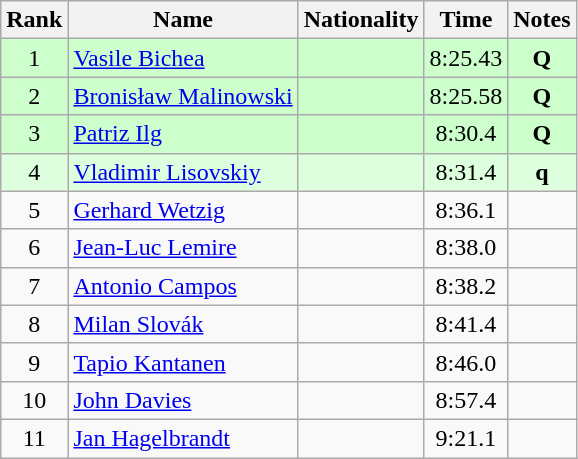<table class="wikitable sortable" style="text-align:center">
<tr>
<th>Rank</th>
<th>Name</th>
<th>Nationality</th>
<th>Time</th>
<th>Notes</th>
</tr>
<tr bgcolor=ccffcc>
<td>1</td>
<td align=left><a href='#'>Vasile Bichea</a></td>
<td align=left></td>
<td>8:25.43</td>
<td><strong>Q</strong></td>
</tr>
<tr bgcolor=ccffcc>
<td>2</td>
<td align=left><a href='#'>Bronisław Malinowski</a></td>
<td align=left></td>
<td>8:25.58</td>
<td><strong>Q</strong></td>
</tr>
<tr bgcolor=ccffcc>
<td>3</td>
<td align=left><a href='#'>Patriz Ilg</a></td>
<td align=left></td>
<td>8:30.4</td>
<td><strong>Q</strong></td>
</tr>
<tr bgcolor=ddffdd>
<td>4</td>
<td align=left><a href='#'>Vladimir Lisovskiy</a></td>
<td align=left></td>
<td>8:31.4</td>
<td><strong>q</strong></td>
</tr>
<tr>
<td>5</td>
<td align=left><a href='#'>Gerhard Wetzig</a></td>
<td align=left></td>
<td>8:36.1</td>
<td></td>
</tr>
<tr>
<td>6</td>
<td align=left><a href='#'>Jean-Luc Lemire</a></td>
<td align=left></td>
<td>8:38.0</td>
<td></td>
</tr>
<tr>
<td>7</td>
<td align=left><a href='#'>Antonio Campos</a></td>
<td align=left></td>
<td>8:38.2</td>
<td></td>
</tr>
<tr>
<td>8</td>
<td align=left><a href='#'>Milan Slovák</a></td>
<td align=left></td>
<td>8:41.4</td>
<td></td>
</tr>
<tr>
<td>9</td>
<td align=left><a href='#'>Tapio Kantanen</a></td>
<td align=left></td>
<td>8:46.0</td>
<td></td>
</tr>
<tr>
<td>10</td>
<td align=left><a href='#'>John Davies</a></td>
<td align=left></td>
<td>8:57.4</td>
<td></td>
</tr>
<tr>
<td>11</td>
<td align=left><a href='#'>Jan Hagelbrandt</a></td>
<td align=left></td>
<td>9:21.1</td>
<td></td>
</tr>
</table>
